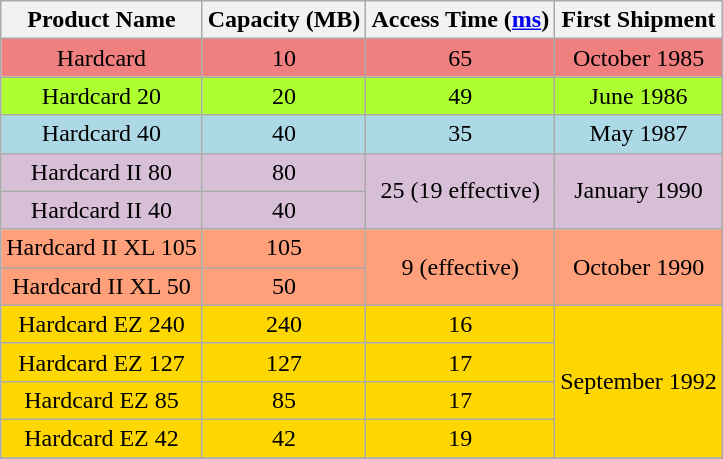<table class="wikitable" style="text-align:center;">
<tr>
<th>Product Name</th>
<th>Capacity (MB)</th>
<th>Access Time (<a href='#'>ms</a>)</th>
<th>First Shipment</th>
</tr>
<tr style="background-color: #F08080;">
<td>Hardcard</td>
<td>10</td>
<td>65</td>
<td>October 1985</td>
</tr>
<tr style="background-color: #ADFF2F;">
<td>Hardcard 20</td>
<td>20</td>
<td>49</td>
<td>June 1986</td>
</tr>
<tr style="background-color: #ADD8E6;">
<td>Hardcard 40</td>
<td>40</td>
<td>35</td>
<td>May 1987</td>
</tr>
<tr style="background-color: #D8BFD8;">
<td>Hardcard II 80</td>
<td>80</td>
<td rowspan="2">25 (19 effective)</td>
<td rowspan="2">January 1990</td>
</tr>
<tr style="background-color: #D8BFD8;">
<td>Hardcard II 40</td>
<td>40</td>
</tr>
<tr style="background-color: #FFA07A;">
<td>Hardcard II XL 105</td>
<td>105</td>
<td rowspan="2">9 (effective)</td>
<td rowspan="2">October 1990</td>
</tr>
<tr style="background-color: #FFA07A;">
<td>Hardcard II XL 50</td>
<td>50</td>
</tr>
<tr style="background-color: #FFD700;">
<td>Hardcard EZ 240</td>
<td>240</td>
<td>16</td>
<td rowspan="4">September 1992</td>
</tr>
<tr style="background-color: #FFD700;">
<td>Hardcard EZ 127</td>
<td>127</td>
<td>17</td>
</tr>
<tr style="background-color: #FFD700;">
<td>Hardcard EZ 85</td>
<td>85</td>
<td>17</td>
</tr>
<tr style="background-color: #FFD700;">
<td>Hardcard EZ 42</td>
<td>42</td>
<td>19</td>
</tr>
<tr>
</tr>
</table>
